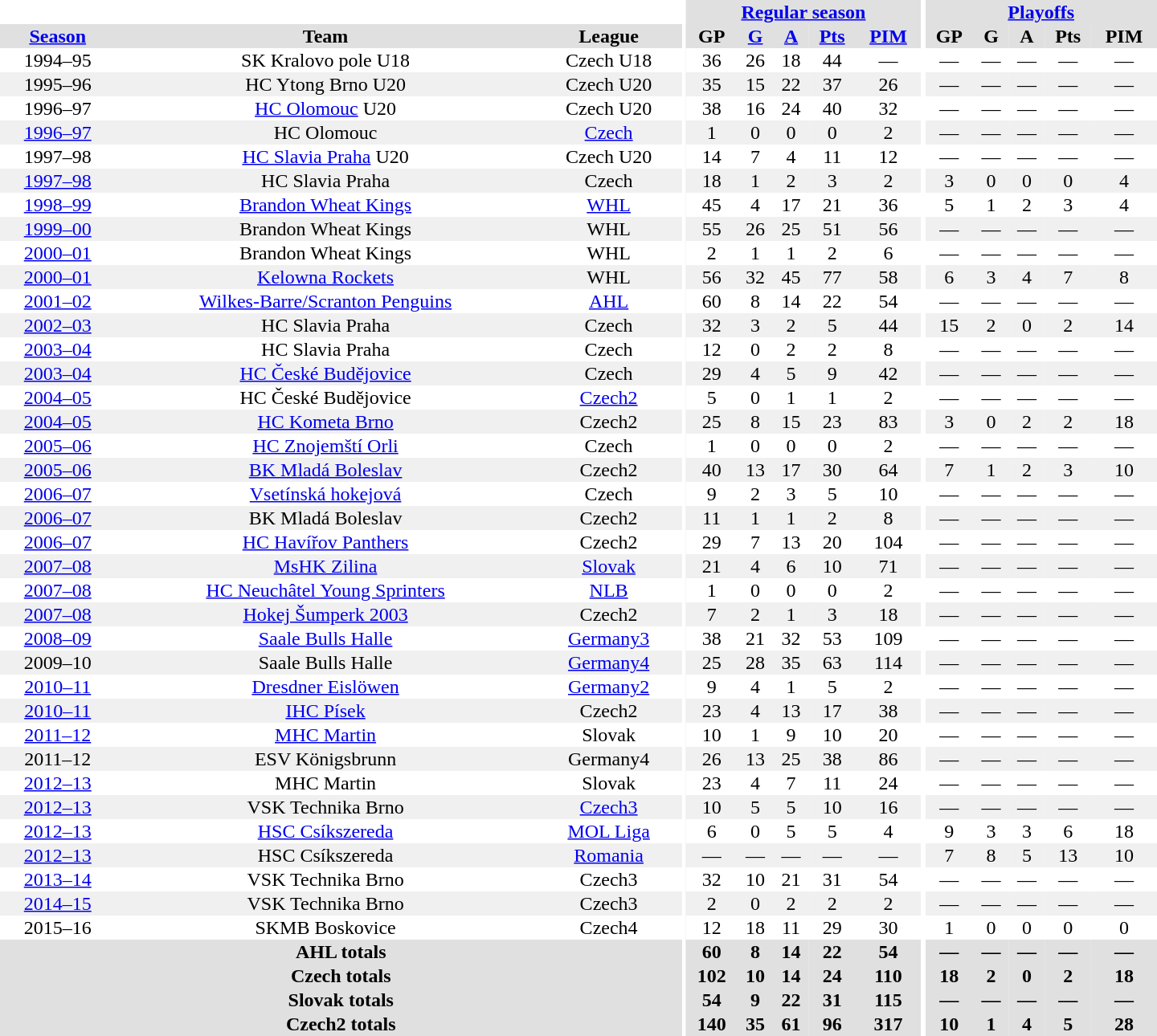<table border="0" cellpadding="1" cellspacing="0" style="text-align:center; width:60em">
<tr bgcolor="#e0e0e0">
<th colspan="3" bgcolor="#ffffff"></th>
<th rowspan="99" bgcolor="#ffffff"></th>
<th colspan="5"><a href='#'>Regular season</a></th>
<th rowspan="99" bgcolor="#ffffff"></th>
<th colspan="5"><a href='#'>Playoffs</a></th>
</tr>
<tr bgcolor="#e0e0e0">
<th><a href='#'>Season</a></th>
<th>Team</th>
<th>League</th>
<th>GP</th>
<th><a href='#'>G</a></th>
<th><a href='#'>A</a></th>
<th><a href='#'>Pts</a></th>
<th><a href='#'>PIM</a></th>
<th>GP</th>
<th>G</th>
<th>A</th>
<th>Pts</th>
<th>PIM</th>
</tr>
<tr>
<td>1994–95</td>
<td>SK Kralovo pole U18</td>
<td>Czech U18</td>
<td>36</td>
<td>26</td>
<td>18</td>
<td>44</td>
<td>—</td>
<td>—</td>
<td>—</td>
<td>—</td>
<td>—</td>
<td>—</td>
</tr>
<tr bgcolor="#f0f0f0">
<td>1995–96</td>
<td>HC Ytong Brno U20</td>
<td>Czech U20</td>
<td>35</td>
<td>15</td>
<td>22</td>
<td>37</td>
<td>26</td>
<td>—</td>
<td>—</td>
<td>—</td>
<td>—</td>
<td>—</td>
</tr>
<tr>
<td>1996–97</td>
<td><a href='#'>HC Olomouc</a> U20</td>
<td>Czech U20</td>
<td>38</td>
<td>16</td>
<td>24</td>
<td>40</td>
<td>32</td>
<td>—</td>
<td>—</td>
<td>—</td>
<td>—</td>
<td>—</td>
</tr>
<tr bgcolor="#f0f0f0">
<td><a href='#'>1996–97</a></td>
<td>HC Olomouc</td>
<td><a href='#'>Czech</a></td>
<td>1</td>
<td>0</td>
<td>0</td>
<td>0</td>
<td>2</td>
<td>—</td>
<td>—</td>
<td>—</td>
<td>—</td>
<td>—</td>
</tr>
<tr>
<td>1997–98</td>
<td><a href='#'>HC Slavia Praha</a> U20</td>
<td>Czech U20</td>
<td>14</td>
<td>7</td>
<td>4</td>
<td>11</td>
<td>12</td>
<td>—</td>
<td>—</td>
<td>—</td>
<td>—</td>
<td>—</td>
</tr>
<tr bgcolor="#f0f0f0">
<td><a href='#'>1997–98</a></td>
<td>HC Slavia Praha</td>
<td>Czech</td>
<td>18</td>
<td>1</td>
<td>2</td>
<td>3</td>
<td>2</td>
<td>3</td>
<td>0</td>
<td>0</td>
<td>0</td>
<td>4</td>
</tr>
<tr>
<td><a href='#'>1998–99</a></td>
<td><a href='#'>Brandon Wheat Kings</a></td>
<td><a href='#'>WHL</a></td>
<td>45</td>
<td>4</td>
<td>17</td>
<td>21</td>
<td>36</td>
<td>5</td>
<td>1</td>
<td>2</td>
<td>3</td>
<td>4</td>
</tr>
<tr bgcolor="#f0f0f0">
<td><a href='#'>1999–00</a></td>
<td>Brandon Wheat Kings</td>
<td>WHL</td>
<td>55</td>
<td>26</td>
<td>25</td>
<td>51</td>
<td>56</td>
<td>—</td>
<td>—</td>
<td>—</td>
<td>—</td>
<td>—</td>
</tr>
<tr>
<td><a href='#'>2000–01</a></td>
<td>Brandon Wheat Kings</td>
<td>WHL</td>
<td>2</td>
<td>1</td>
<td>1</td>
<td>2</td>
<td>6</td>
<td>—</td>
<td>—</td>
<td>—</td>
<td>—</td>
<td>—</td>
</tr>
<tr bgcolor="#f0f0f0">
<td><a href='#'>2000–01</a></td>
<td><a href='#'>Kelowna Rockets</a></td>
<td>WHL</td>
<td>56</td>
<td>32</td>
<td>45</td>
<td>77</td>
<td>58</td>
<td>6</td>
<td>3</td>
<td>4</td>
<td>7</td>
<td>8</td>
</tr>
<tr>
<td><a href='#'>2001–02</a></td>
<td><a href='#'>Wilkes-Barre/Scranton Penguins</a></td>
<td><a href='#'>AHL</a></td>
<td>60</td>
<td>8</td>
<td>14</td>
<td>22</td>
<td>54</td>
<td>—</td>
<td>—</td>
<td>—</td>
<td>—</td>
<td>—</td>
</tr>
<tr bgcolor="#f0f0f0">
<td><a href='#'>2002–03</a></td>
<td>HC Slavia Praha</td>
<td>Czech</td>
<td>32</td>
<td>3</td>
<td>2</td>
<td>5</td>
<td>44</td>
<td>15</td>
<td>2</td>
<td>0</td>
<td>2</td>
<td>14</td>
</tr>
<tr>
<td><a href='#'>2003–04</a></td>
<td>HC Slavia Praha</td>
<td>Czech</td>
<td>12</td>
<td>0</td>
<td>2</td>
<td>2</td>
<td>8</td>
<td>—</td>
<td>—</td>
<td>—</td>
<td>—</td>
<td>—</td>
</tr>
<tr bgcolor="#f0f0f0">
<td><a href='#'>2003–04</a></td>
<td><a href='#'>HC České Budějovice</a></td>
<td>Czech</td>
<td>29</td>
<td>4</td>
<td>5</td>
<td>9</td>
<td>42</td>
<td>—</td>
<td>—</td>
<td>—</td>
<td>—</td>
<td>—</td>
</tr>
<tr>
<td><a href='#'>2004–05</a></td>
<td>HC České Budějovice</td>
<td><a href='#'>Czech2</a></td>
<td>5</td>
<td>0</td>
<td>1</td>
<td>1</td>
<td>2</td>
<td>—</td>
<td>—</td>
<td>—</td>
<td>—</td>
<td>—</td>
</tr>
<tr bgcolor="#f0f0f0">
<td><a href='#'>2004–05</a></td>
<td><a href='#'>HC Kometa Brno</a></td>
<td>Czech2</td>
<td>25</td>
<td>8</td>
<td>15</td>
<td>23</td>
<td>83</td>
<td>3</td>
<td>0</td>
<td>2</td>
<td>2</td>
<td>18</td>
</tr>
<tr>
<td><a href='#'>2005–06</a></td>
<td><a href='#'>HC Znojemští Orli</a></td>
<td>Czech</td>
<td>1</td>
<td>0</td>
<td>0</td>
<td>0</td>
<td>2</td>
<td>—</td>
<td>—</td>
<td>—</td>
<td>—</td>
<td>—</td>
</tr>
<tr bgcolor="#f0f0f0">
<td><a href='#'>2005–06</a></td>
<td><a href='#'>BK Mladá Boleslav</a></td>
<td>Czech2</td>
<td>40</td>
<td>13</td>
<td>17</td>
<td>30</td>
<td>64</td>
<td>7</td>
<td>1</td>
<td>2</td>
<td>3</td>
<td>10</td>
</tr>
<tr>
<td><a href='#'>2006–07</a></td>
<td><a href='#'>Vsetínská hokejová</a></td>
<td>Czech</td>
<td>9</td>
<td>2</td>
<td>3</td>
<td>5</td>
<td>10</td>
<td>—</td>
<td>—</td>
<td>—</td>
<td>—</td>
<td>—</td>
</tr>
<tr bgcolor="#f0f0f0">
<td><a href='#'>2006–07</a></td>
<td>BK Mladá Boleslav</td>
<td>Czech2</td>
<td>11</td>
<td>1</td>
<td>1</td>
<td>2</td>
<td>8</td>
<td>—</td>
<td>—</td>
<td>—</td>
<td>—</td>
<td>—</td>
</tr>
<tr>
<td><a href='#'>2006–07</a></td>
<td><a href='#'>HC Havířov Panthers</a></td>
<td>Czech2</td>
<td>29</td>
<td>7</td>
<td>13</td>
<td>20</td>
<td>104</td>
<td>—</td>
<td>—</td>
<td>—</td>
<td>—</td>
<td>—</td>
</tr>
<tr bgcolor="#f0f0f0">
<td><a href='#'>2007–08</a></td>
<td><a href='#'>MsHK Zilina</a></td>
<td><a href='#'>Slovak</a></td>
<td>21</td>
<td>4</td>
<td>6</td>
<td>10</td>
<td>71</td>
<td>—</td>
<td>—</td>
<td>—</td>
<td>—</td>
<td>—</td>
</tr>
<tr>
<td><a href='#'>2007–08</a></td>
<td><a href='#'>HC Neuchâtel Young Sprinters</a></td>
<td><a href='#'>NLB</a></td>
<td>1</td>
<td>0</td>
<td>0</td>
<td>0</td>
<td>2</td>
<td>—</td>
<td>—</td>
<td>—</td>
<td>—</td>
<td>—</td>
</tr>
<tr bgcolor="#f0f0f0">
<td><a href='#'>2007–08</a></td>
<td><a href='#'>Hokej Šumperk 2003</a></td>
<td>Czech2</td>
<td>7</td>
<td>2</td>
<td>1</td>
<td>3</td>
<td>18</td>
<td>—</td>
<td>—</td>
<td>—</td>
<td>—</td>
<td>—</td>
</tr>
<tr>
<td><a href='#'>2008–09</a></td>
<td><a href='#'>Saale Bulls Halle</a></td>
<td><a href='#'>Germany3</a></td>
<td>38</td>
<td>21</td>
<td>32</td>
<td>53</td>
<td>109</td>
<td>—</td>
<td>—</td>
<td>—</td>
<td>—</td>
<td>—</td>
</tr>
<tr bgcolor="#f0f0f0">
<td>2009–10</td>
<td>Saale Bulls Halle</td>
<td><a href='#'>Germany4</a></td>
<td>25</td>
<td>28</td>
<td>35</td>
<td>63</td>
<td>114</td>
<td>—</td>
<td>—</td>
<td>—</td>
<td>—</td>
<td>—</td>
</tr>
<tr>
<td><a href='#'>2010–11</a></td>
<td><a href='#'>Dresdner Eislöwen</a></td>
<td><a href='#'>Germany2</a></td>
<td>9</td>
<td>4</td>
<td>1</td>
<td>5</td>
<td>2</td>
<td>—</td>
<td>—</td>
<td>—</td>
<td>—</td>
<td>—</td>
</tr>
<tr bgcolor="#f0f0f0">
<td><a href='#'>2010–11</a></td>
<td><a href='#'>IHC Písek</a></td>
<td>Czech2</td>
<td>23</td>
<td>4</td>
<td>13</td>
<td>17</td>
<td>38</td>
<td>—</td>
<td>—</td>
<td>—</td>
<td>—</td>
<td>—</td>
</tr>
<tr>
<td><a href='#'>2011–12</a></td>
<td><a href='#'>MHC Martin</a></td>
<td>Slovak</td>
<td>10</td>
<td>1</td>
<td>9</td>
<td>10</td>
<td>20</td>
<td>—</td>
<td>—</td>
<td>—</td>
<td>—</td>
<td>—</td>
</tr>
<tr bgcolor="#f0f0f0">
<td>2011–12</td>
<td>ESV Königsbrunn</td>
<td>Germany4</td>
<td>26</td>
<td>13</td>
<td>25</td>
<td>38</td>
<td>86</td>
<td>—</td>
<td>—</td>
<td>—</td>
<td>—</td>
<td>—</td>
</tr>
<tr>
<td><a href='#'>2012–13</a></td>
<td>MHC Martin</td>
<td>Slovak</td>
<td>23</td>
<td>4</td>
<td>7</td>
<td>11</td>
<td>24</td>
<td>—</td>
<td>—</td>
<td>—</td>
<td>—</td>
<td>—</td>
</tr>
<tr bgcolor="#f0f0f0">
<td><a href='#'>2012–13</a></td>
<td>VSK Technika Brno</td>
<td><a href='#'>Czech3</a></td>
<td>10</td>
<td>5</td>
<td>5</td>
<td>10</td>
<td>16</td>
<td>—</td>
<td>—</td>
<td>—</td>
<td>—</td>
<td>—</td>
</tr>
<tr>
<td><a href='#'>2012–13</a></td>
<td><a href='#'>HSC Csíkszereda</a></td>
<td><a href='#'>MOL Liga</a></td>
<td>6</td>
<td>0</td>
<td>5</td>
<td>5</td>
<td>4</td>
<td>9</td>
<td>3</td>
<td>3</td>
<td>6</td>
<td>18</td>
</tr>
<tr bgcolor="#f0f0f0">
<td><a href='#'>2012–13</a></td>
<td>HSC Csíkszereda</td>
<td><a href='#'>Romania</a></td>
<td>—</td>
<td>—</td>
<td>—</td>
<td>—</td>
<td>—</td>
<td>7</td>
<td>8</td>
<td>5</td>
<td>13</td>
<td>10</td>
</tr>
<tr>
<td><a href='#'>2013–14</a></td>
<td>VSK Technika Brno</td>
<td>Czech3</td>
<td>32</td>
<td>10</td>
<td>21</td>
<td>31</td>
<td>54</td>
<td>—</td>
<td>—</td>
<td>—</td>
<td>—</td>
<td>—</td>
</tr>
<tr bgcolor="#f0f0f0">
<td><a href='#'>2014–15</a></td>
<td>VSK Technika Brno</td>
<td>Czech3</td>
<td>2</td>
<td>0</td>
<td>2</td>
<td>2</td>
<td>2</td>
<td>—</td>
<td>—</td>
<td>—</td>
<td>—</td>
<td>—</td>
</tr>
<tr>
<td>2015–16</td>
<td>SKMB Boskovice</td>
<td>Czech4</td>
<td>12</td>
<td>18</td>
<td>11</td>
<td>29</td>
<td>30</td>
<td>1</td>
<td>0</td>
<td>0</td>
<td>0</td>
<td>0</td>
</tr>
<tr>
</tr>
<tr ALIGN="center" bgcolor="#e0e0e0">
<th colspan="3">AHL totals</th>
<th ALIGN="center">60</th>
<th ALIGN="center">8</th>
<th ALIGN="center">14</th>
<th ALIGN="center">22</th>
<th ALIGN="center">54</th>
<th ALIGN="center">—</th>
<th ALIGN="center">—</th>
<th ALIGN="center">—</th>
<th ALIGN="center">—</th>
<th ALIGN="center">—</th>
</tr>
<tr>
</tr>
<tr ALIGN="center" bgcolor="#e0e0e0">
<th colspan="3">Czech totals</th>
<th ALIGN="center">102</th>
<th ALIGN="center">10</th>
<th ALIGN="center">14</th>
<th ALIGN="center">24</th>
<th ALIGN="center">110</th>
<th ALIGN="center">18</th>
<th ALIGN="center">2</th>
<th ALIGN="center">0</th>
<th ALIGN="center">2</th>
<th ALIGN="center">18</th>
</tr>
<tr>
</tr>
<tr ALIGN="center" bgcolor="#e0e0e0">
<th colspan="3">Slovak totals</th>
<th ALIGN="center">54</th>
<th ALIGN="center">9</th>
<th ALIGN="center">22</th>
<th ALIGN="center">31</th>
<th ALIGN="center">115</th>
<th ALIGN="center">—</th>
<th ALIGN="center">—</th>
<th ALIGN="center">—</th>
<th ALIGN="center">—</th>
<th ALIGN="center">—</th>
</tr>
<tr>
</tr>
<tr ALIGN="center" bgcolor="#e0e0e0">
<th colspan="3">Czech2 totals</th>
<th ALIGN="center">140</th>
<th ALIGN="center">35</th>
<th ALIGN="center">61</th>
<th ALIGN="center">96</th>
<th ALIGN="center">317</th>
<th ALIGN="center">10</th>
<th ALIGN="center">1</th>
<th ALIGN="center">4</th>
<th ALIGN="center">5</th>
<th ALIGN="center">28</th>
</tr>
</table>
